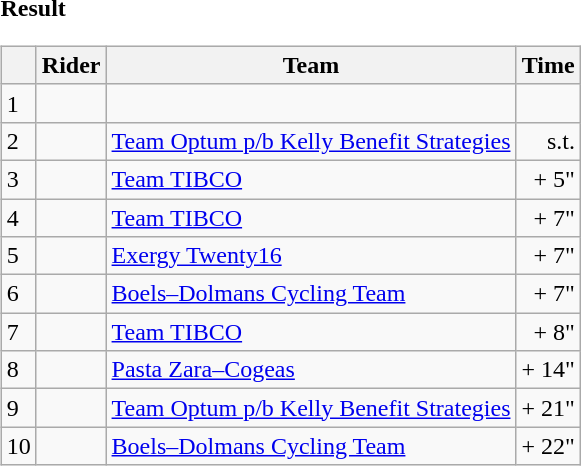<table>
<tr>
<td><strong>Result</strong><br><table class="wikitable">
<tr>
<th></th>
<th>Rider</th>
<th>Team</th>
<th>Time</th>
</tr>
<tr>
<td>1</td>
<td></td>
<td></td>
<td align="right"></td>
</tr>
<tr>
<td>2</td>
<td></td>
<td><a href='#'>Team Optum p/b Kelly Benefit Strategies</a></td>
<td align="right">s.t.</td>
</tr>
<tr>
<td>3</td>
<td></td>
<td><a href='#'>Team TIBCO</a></td>
<td align="right">+ 5"</td>
</tr>
<tr>
<td>4</td>
<td></td>
<td><a href='#'>Team TIBCO</a></td>
<td align="right">+ 7"</td>
</tr>
<tr>
<td>5</td>
<td></td>
<td><a href='#'>Exergy Twenty16</a></td>
<td align="right">+ 7"</td>
</tr>
<tr>
<td>6</td>
<td></td>
<td><a href='#'>Boels–Dolmans Cycling Team</a></td>
<td align="right">+ 7"</td>
</tr>
<tr>
<td>7</td>
<td></td>
<td><a href='#'>Team TIBCO</a></td>
<td align="right">+ 8"</td>
</tr>
<tr>
<td>8</td>
<td></td>
<td><a href='#'>Pasta Zara–Cogeas</a></td>
<td align="right">+ 14"</td>
</tr>
<tr>
<td>9</td>
<td></td>
<td><a href='#'>Team Optum p/b Kelly Benefit Strategies</a></td>
<td align="right">+ 21"</td>
</tr>
<tr>
<td>10</td>
<td></td>
<td><a href='#'>Boels–Dolmans Cycling Team</a></td>
<td align="right">+ 22"</td>
</tr>
</table>
</td>
</tr>
</table>
